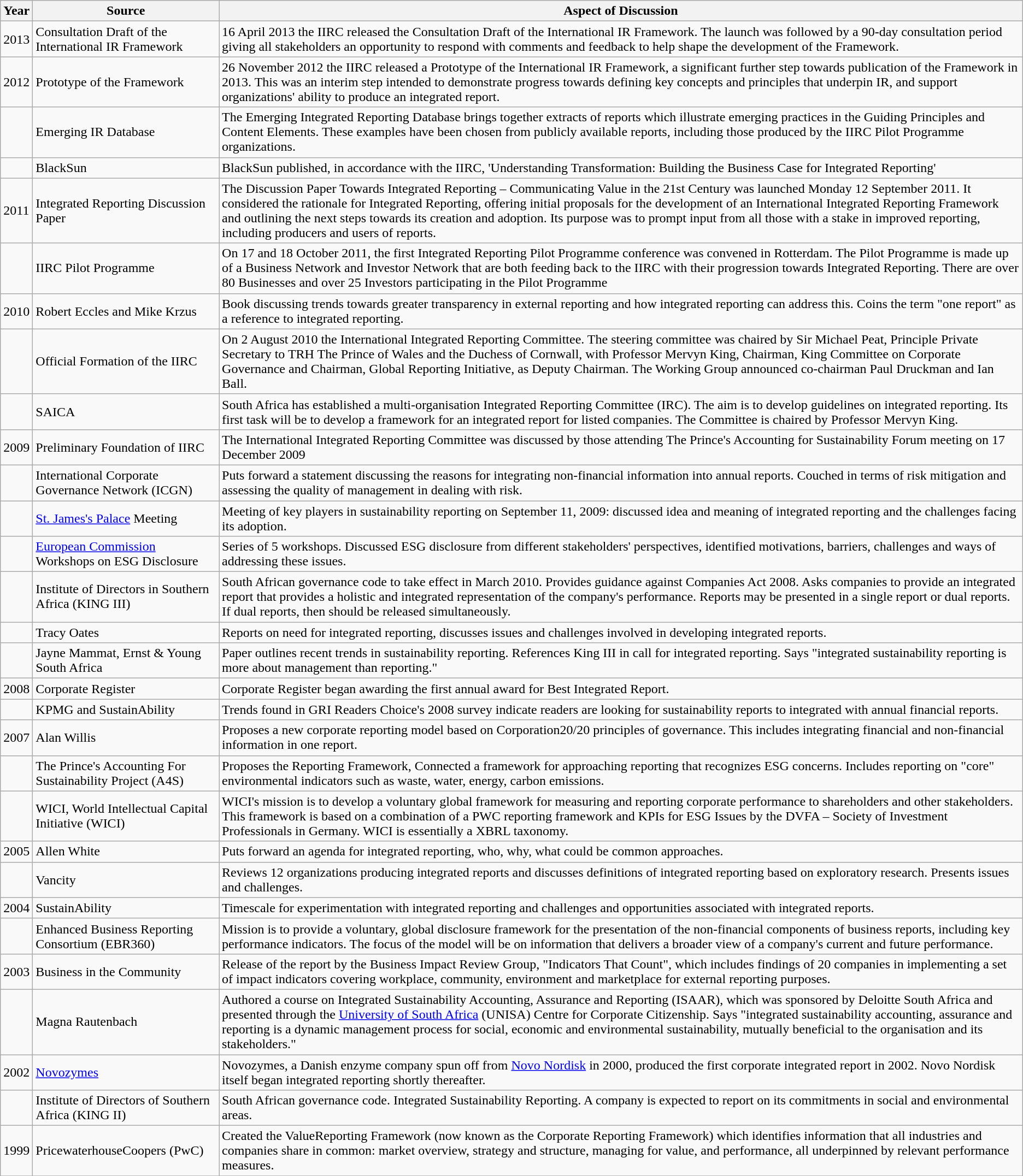<table class="wikitable sortable">
<tr>
<th>Year</th>
<th>Source</th>
<th class="unsortable">Aspect of Discussion</th>
</tr>
<tr>
<td>2013</td>
<td>Consultation Draft of the International IR Framework</td>
<td>16 April 2013 the IIRC released the Consultation Draft of the International IR Framework. The launch was followed by a 90-day consultation period giving all stakeholders an opportunity to respond with comments and feedback to help shape the development of the Framework.</td>
</tr>
<tr>
<td>2012</td>
<td>Prototype of the Framework</td>
<td>26 November 2012 the IIRC released a Prototype of the International IR Framework, a significant further step towards publication of the Framework in 2013. This was an interim step intended to demonstrate progress towards defining key concepts and principles that underpin IR, and support organizations' ability to produce an integrated report.</td>
</tr>
<tr>
<td></td>
<td>Emerging IR Database</td>
<td>The Emerging Integrated Reporting Database brings together extracts of reports which illustrate emerging practices in the Guiding Principles and Content Elements. These examples have been chosen from publicly available reports, including those produced by the IIRC Pilot Programme organizations.</td>
</tr>
<tr>
<td></td>
<td>BlackSun</td>
<td>BlackSun published, in accordance with the IIRC, 'Understanding Transformation: Building the Business Case for Integrated Reporting'</td>
</tr>
<tr>
<td>2011</td>
<td>Integrated Reporting Discussion Paper</td>
<td>The Discussion Paper Towards Integrated Reporting – Communicating Value in the 21st Century was launched Monday 12 September 2011. It considered the rationale for Integrated Reporting, offering initial proposals for the development of an International Integrated Reporting Framework and outlining the next steps towards its creation and adoption. Its purpose was to prompt input from all those with a stake in improved reporting, including producers and users of reports.</td>
</tr>
<tr>
<td></td>
<td>IIRC Pilot Programme</td>
<td>On 17 and 18 October 2011, the first Integrated Reporting Pilot Programme conference was convened in Rotterdam. The Pilot Programme is made up of a Business Network and Investor Network that are both feeding back to the IIRC with their progression towards Integrated Reporting. There are over 80 Businesses and over 25 Investors participating in the Pilot Programme</td>
</tr>
<tr>
<td>2010</td>
<td>Robert Eccles and Mike Krzus</td>
<td>Book discussing trends towards greater transparency in external reporting and how integrated reporting can address this. Coins the term "one report" as a reference to integrated reporting.</td>
</tr>
<tr>
<td></td>
<td>Official Formation of the IIRC</td>
<td>On 2 August 2010 the International Integrated Reporting Committee. The steering committee was chaired by Sir Michael Peat, Principle Private Secretary to TRH The Prince of Wales and the Duchess of Cornwall, with Professor Mervyn King, Chairman, King Committee on Corporate Governance and Chairman, Global Reporting Initiative, as Deputy Chairman. The Working Group announced co-chairman Paul Druckman and Ian Ball.</td>
</tr>
<tr>
<td></td>
<td>SAICA</td>
<td>South Africa has established a multi-organisation Integrated Reporting Committee (IRC). The aim is to develop guidelines on integrated reporting. Its first task will be to develop a framework for an integrated report for listed companies. The Committee is chaired by Professor Mervyn King.</td>
</tr>
<tr>
<td>2009</td>
<td>Preliminary Foundation of IIRC</td>
<td>The International Integrated Reporting Committee was discussed by those attending The Prince's Accounting for Sustainability Forum meeting on 17 December 2009</td>
</tr>
<tr>
<td></td>
<td>International Corporate Governance Network (ICGN)</td>
<td>Puts forward a statement discussing the reasons for integrating non-financial information into annual reports. Couched in terms of risk mitigation and assessing the quality of management in dealing with risk.</td>
</tr>
<tr>
<td></td>
<td><a href='#'>St. James's Palace</a> Meeting</td>
<td>Meeting of key players in sustainability reporting on September 11, 2009: discussed idea and meaning of integrated reporting and the challenges facing its adoption.</td>
</tr>
<tr>
<td></td>
<td><a href='#'>European Commission</a> Workshops on ESG Disclosure</td>
<td>Series of 5 workshops. Discussed ESG disclosure from different stakeholders' perspectives, identified motivations, barriers, challenges and ways of addressing these issues.</td>
</tr>
<tr>
<td></td>
<td>Institute of Directors in Southern Africa (KING III)</td>
<td>South African governance code to take effect in March 2010. Provides guidance against Companies Act 2008. Asks companies to provide an integrated report that provides a holistic and integrated representation of the company's performance. Reports may be presented in a single report or dual reports. If dual reports, then should be released simultaneously.</td>
</tr>
<tr>
<td></td>
<td>Tracy Oates</td>
<td>Reports on need for integrated reporting, discusses issues and challenges involved in developing integrated reports.</td>
</tr>
<tr>
<td></td>
<td>Jayne Mammat, Ernst & Young South Africa</td>
<td>Paper outlines recent trends in sustainability reporting. References King III in call for integrated reporting. Says "integrated sustainability reporting is more about management than reporting."</td>
</tr>
<tr>
<td>2008</td>
<td>Corporate Register</td>
<td>Corporate Register began awarding the first annual award for Best Integrated Report.</td>
</tr>
<tr>
<td></td>
<td>KPMG and SustainAbility</td>
<td>Trends found in GRI Readers Choice's 2008 survey indicate readers are looking for sustainability reports to integrated with annual financial reports.</td>
</tr>
<tr>
<td>2007</td>
<td>Alan Willis</td>
<td>Proposes a new corporate reporting model based on Corporation20/20 principles of governance. This includes integrating financial and non-financial information in one report.</td>
</tr>
<tr>
<td></td>
<td>The Prince's Accounting For Sustainability Project (A4S)</td>
<td>Proposes the Reporting Framework, Connected a framework for approaching reporting that recognizes ESG concerns. Includes reporting on "core" environmental indicators such as waste, water, energy, carbon emissions.</td>
</tr>
<tr>
<td></td>
<td>WICI, World Intellectual Capital Initiative (WICI)</td>
<td>WICI's mission is to develop a voluntary global framework for measuring and reporting corporate performance to shareholders and other stakeholders.  This framework is based on a combination of a PWC reporting framework and KPIs for ESG Issues by the DVFA – Society of Investment Professionals in Germany. WICI is essentially a XBRL taxonomy.</td>
</tr>
<tr>
<td>2005</td>
<td>Allen White</td>
<td>Puts forward an agenda for integrated reporting, who, why, what could be common approaches.</td>
</tr>
<tr>
<td></td>
<td>Vancity</td>
<td>Reviews 12 organizations producing integrated reports and discusses definitions of integrated reporting based on exploratory research. Presents issues and challenges.</td>
</tr>
<tr>
<td>2004</td>
<td>SustainAbility</td>
<td>Timescale for experimentation with integrated reporting and challenges and opportunities associated with integrated reports.</td>
</tr>
<tr>
<td></td>
<td>Enhanced Business Reporting Consortium (EBR360)</td>
<td>Mission is to provide a voluntary, global disclosure framework for the presentation of the non-financial components of business reports, including key performance indicators. The focus of the model will be on information that delivers a broader view of a company's current and future performance.</td>
</tr>
<tr>
<td>2003</td>
<td>Business in the Community</td>
<td>Release of the report by the Business Impact Review Group, "Indicators That Count", which includes findings of 20 companies in implementing a set of  impact indicators covering workplace, community, environment and marketplace for external reporting purposes.</td>
</tr>
<tr>
<td></td>
<td>Magna Rautenbach</td>
<td>Authored a course on Integrated Sustainability Accounting, Assurance and Reporting (ISAAR), which was sponsored by Deloitte South Africa and presented through the <a href='#'>University of South Africa</a> (UNISA) Centre for Corporate Citizenship. Says "integrated sustainability accounting, assurance and reporting is a dynamic management process for social, economic and environmental sustainability, mutually beneficial to the organisation and its stakeholders."</td>
</tr>
<tr>
<td>2002</td>
<td><a href='#'>Novozymes</a></td>
<td>Novozymes, a Danish enzyme company spun off from <a href='#'>Novo Nordisk</a> in 2000, produced the first corporate integrated report in 2002. Novo Nordisk itself began integrated reporting shortly thereafter.</td>
</tr>
<tr>
<td></td>
<td>Institute of Directors of Southern Africa (KING II)</td>
<td>South African governance code. Integrated Sustainability Reporting. A company is expected to report on its commitments in social and environmental areas.</td>
</tr>
<tr>
<td>1999</td>
<td>PricewaterhouseCoopers (PwC)</td>
<td>Created the ValueReporting Framework (now known as the Corporate Reporting Framework) which identifies information that all industries and companies share in common: market overview, strategy and structure, managing for value, and performance, all underpinned by relevant performance measures.</td>
</tr>
<tr>
</tr>
</table>
